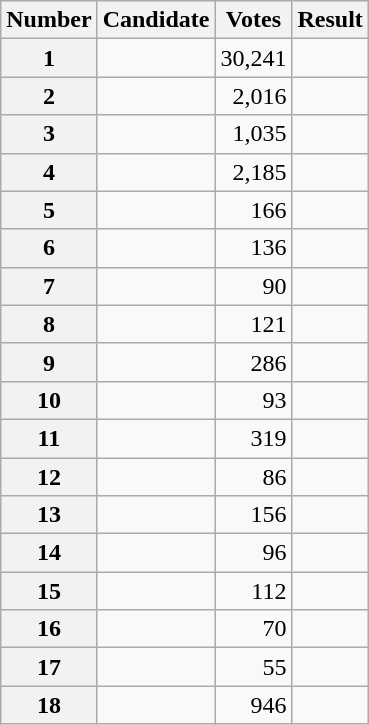<table class="wikitable sortable">
<tr>
<th scope="col">Number</th>
<th scope="col">Candidate</th>
<th scope="col">Votes</th>
<th scope="col">Result</th>
</tr>
<tr>
<th scope="row">1</th>
<td></td>
<td style="text-align:right">30,241</td>
<td></td>
</tr>
<tr>
<th scope="row">2</th>
<td></td>
<td style="text-align:right">2,016</td>
<td></td>
</tr>
<tr>
<th scope="row">3</th>
<td></td>
<td style="text-align:right">1,035</td>
<td></td>
</tr>
<tr>
<th scope="row">4</th>
<td></td>
<td style="text-align:right">2,185</td>
<td></td>
</tr>
<tr>
<th scope="row">5</th>
<td></td>
<td style="text-align:right">166</td>
<td></td>
</tr>
<tr>
<th scope="row">6</th>
<td></td>
<td style="text-align:right">136</td>
<td></td>
</tr>
<tr>
<th scope="row">7</th>
<td></td>
<td style="text-align:right">90</td>
<td></td>
</tr>
<tr>
<th scope="row">8</th>
<td></td>
<td style="text-align:right">121</td>
<td></td>
</tr>
<tr>
<th scope="row">9</th>
<td></td>
<td style="text-align:right">286</td>
<td></td>
</tr>
<tr>
<th scope="row">10</th>
<td></td>
<td style="text-align:right">93</td>
<td></td>
</tr>
<tr>
<th scope="row">11</th>
<td></td>
<td style="text-align:right">319</td>
<td></td>
</tr>
<tr>
<th scope="row">12</th>
<td></td>
<td style="text-align:right">86</td>
<td></td>
</tr>
<tr>
<th scope="row">13</th>
<td></td>
<td style="text-align:right">156</td>
<td></td>
</tr>
<tr>
<th scope="row">14</th>
<td></td>
<td style="text-align:right">96</td>
<td></td>
</tr>
<tr>
<th scope="row">15</th>
<td></td>
<td style="text-align:right">112</td>
<td></td>
</tr>
<tr>
<th scope="row">16</th>
<td></td>
<td style="text-align:right">70</td>
<td></td>
</tr>
<tr>
<th scope="row">17</th>
<td></td>
<td style="text-align:right">55</td>
<td></td>
</tr>
<tr>
<th scope="row">18</th>
<td></td>
<td style="text-align:right">946</td>
<td></td>
</tr>
</table>
